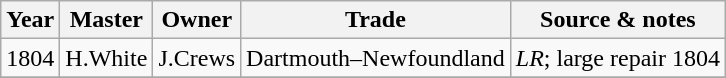<table class=" wikitable">
<tr>
<th>Year</th>
<th>Master</th>
<th>Owner</th>
<th>Trade</th>
<th>Source & notes</th>
</tr>
<tr>
<td>1804</td>
<td>H.White</td>
<td>J.Crews</td>
<td>Dartmouth–Newfoundland</td>
<td><em>LR</em>; large repair 1804</td>
</tr>
<tr>
</tr>
</table>
